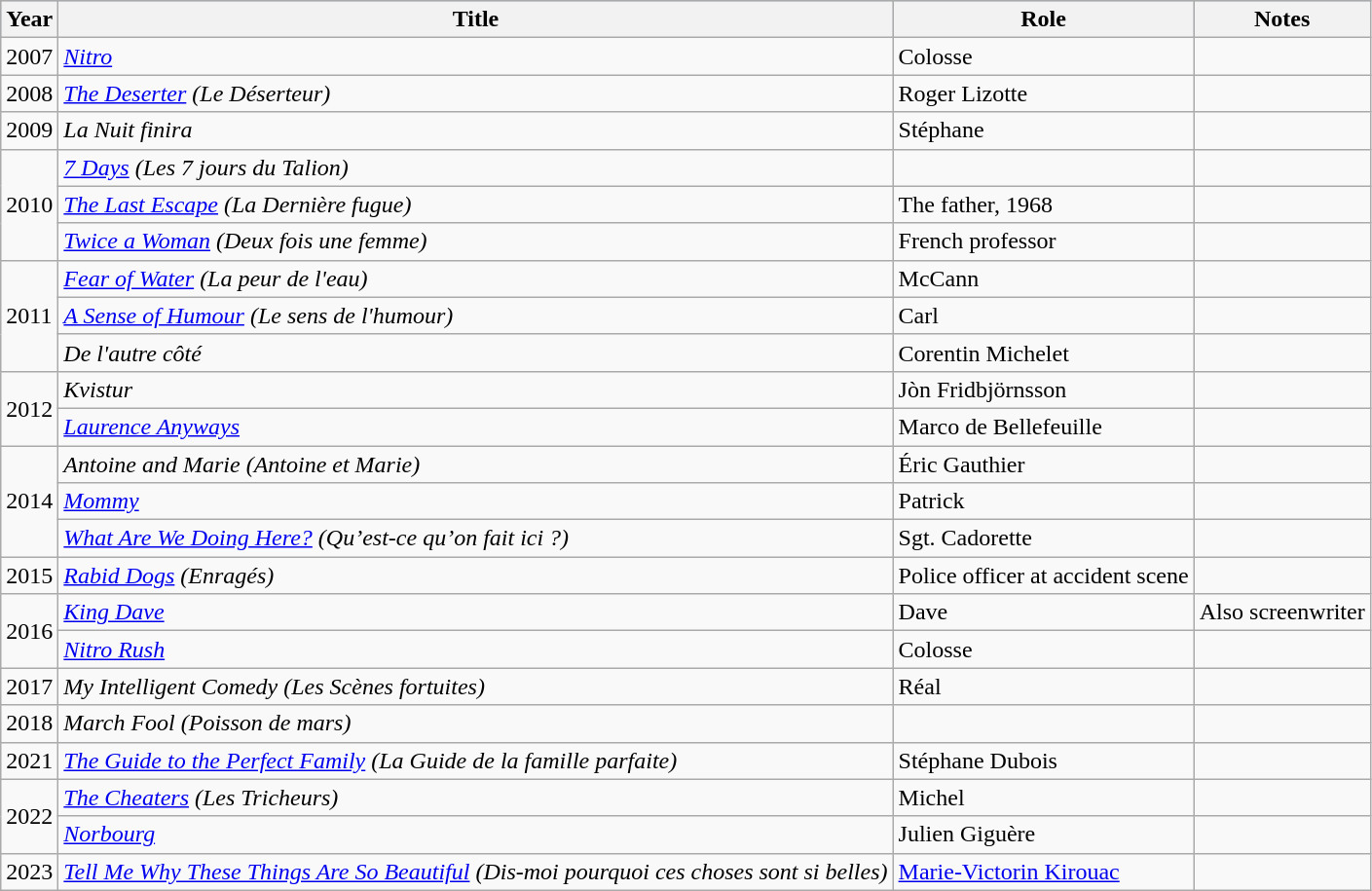<table class="wikitable sortable">
<tr style="background:#b0c4de; text-align:center;">
<th>Year</th>
<th>Title</th>
<th>Role</th>
<th>Notes</th>
</tr>
<tr>
<td>2007</td>
<td><em><a href='#'>Nitro</a></em></td>
<td>Colosse</td>
<td></td>
</tr>
<tr>
<td>2008</td>
<td data-sort-value="Deserter, The"><em><a href='#'>The Deserter</a> (Le Déserteur)</em></td>
<td>Roger Lizotte</td>
<td></td>
</tr>
<tr>
<td>2009</td>
<td><em>La Nuit finira</em></td>
<td>Stéphane</td>
<td></td>
</tr>
<tr>
<td rowspan=3>2010</td>
<td><em><a href='#'>7 Days</a> (Les 7 jours du Talion)</em></td>
<td></td>
<td></td>
</tr>
<tr>
<td data-sort-value="Last Escape, The"><em><a href='#'>The Last Escape</a> (La Dernière fugue)</em></td>
<td>The father, 1968</td>
<td></td>
</tr>
<tr>
<td><em><a href='#'>Twice a Woman</a> (Deux fois une femme)</em></td>
<td>French professor</td>
<td></td>
</tr>
<tr>
<td rowspan=3>2011</td>
<td><em><a href='#'>Fear of Water</a> (La peur de l'eau)</em></td>
<td>McCann</td>
<td></td>
</tr>
<tr>
<td data-sort-value="Sense of Humour, A"><em><a href='#'>A Sense of Humour</a> (Le sens de l'humour)</em></td>
<td>Carl</td>
<td></td>
</tr>
<tr>
<td><em>De l'autre côté</em></td>
<td>Corentin Michelet</td>
<td></td>
</tr>
<tr>
<td rowspan=2>2012</td>
<td><em>Kvistur</em></td>
<td>Jòn Fridbjörnsson</td>
<td></td>
</tr>
<tr>
<td><em><a href='#'>Laurence Anyways</a></em></td>
<td>Marco de Bellefeuille</td>
<td></td>
</tr>
<tr>
<td rowspan=3>2014</td>
<td><em>Antoine and Marie (Antoine et Marie)</em></td>
<td>Éric Gauthier</td>
<td></td>
</tr>
<tr>
<td><em><a href='#'>Mommy</a></em></td>
<td>Patrick</td>
<td></td>
</tr>
<tr>
<td><em><a href='#'>What Are We Doing Here?</a> (Qu’est-ce qu’on fait ici ?)</em></td>
<td>Sgt. Cadorette</td>
<td></td>
</tr>
<tr>
<td>2015</td>
<td><em><a href='#'>Rabid Dogs</a> (Enragés)</em></td>
<td>Police officer at accident scene</td>
<td></td>
</tr>
<tr>
<td rowspan=2>2016</td>
<td><em><a href='#'>King Dave</a></em></td>
<td>Dave</td>
<td>Also screenwriter</td>
</tr>
<tr>
<td><em><a href='#'>Nitro Rush</a></em></td>
<td>Colosse</td>
<td></td>
</tr>
<tr>
<td>2017</td>
<td><em>My Intelligent Comedy (Les Scènes fortuites)</em></td>
<td>Réal</td>
<td></td>
</tr>
<tr>
<td>2018</td>
<td><em>March Fool (Poisson de mars)</em></td>
<td></td>
<td></td>
</tr>
<tr>
<td>2021</td>
<td data-sort-value="Guide to the Perfect Family, The"><em><a href='#'>The Guide to the Perfect Family</a> (La Guide de la famille parfaite)</em></td>
<td>Stéphane Dubois</td>
<td></td>
</tr>
<tr>
<td rowspan=2>2022</td>
<td data-sort-value="Cheaters, The"><em><a href='#'>The Cheaters</a> (Les Tricheurs)</em></td>
<td>Michel</td>
<td></td>
</tr>
<tr>
<td><em><a href='#'>Norbourg</a></em></td>
<td>Julien Giguère</td>
<td></td>
</tr>
<tr>
<td>2023</td>
<td><em><a href='#'>Tell Me Why These Things Are So Beautiful</a> (Dis-moi pourquoi ces choses sont si belles)</em></td>
<td><a href='#'>Marie-Victorin Kirouac</a></td>
<td></td>
</tr>
</table>
